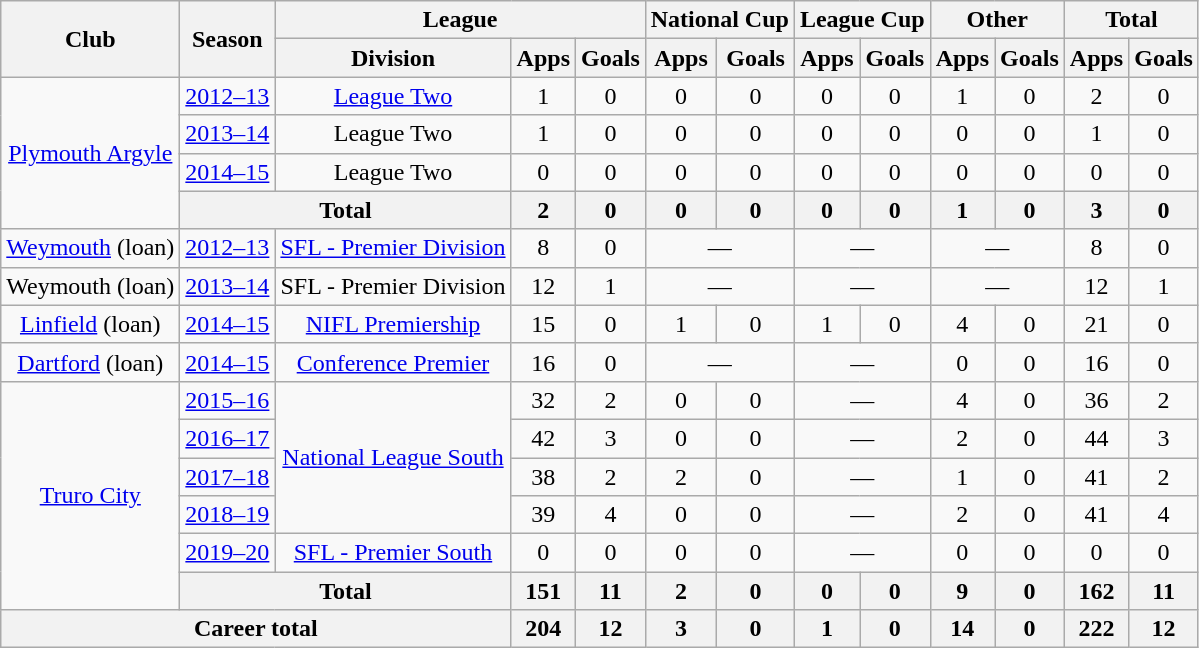<table class="wikitable" style="text-align: center">
<tr>
<th rowspan="2">Club</th>
<th rowspan="2">Season</th>
<th colspan="3">League</th>
<th colspan="2">National Cup</th>
<th colspan="2">League Cup</th>
<th colspan="2">Other</th>
<th colspan="2">Total</th>
</tr>
<tr>
<th>Division</th>
<th>Apps</th>
<th>Goals</th>
<th>Apps</th>
<th>Goals</th>
<th>Apps</th>
<th>Goals</th>
<th>Apps</th>
<th>Goals</th>
<th>Apps</th>
<th>Goals</th>
</tr>
<tr>
<td rowspan="4"><a href='#'>Plymouth Argyle</a></td>
<td><a href='#'>2012–13</a></td>
<td><a href='#'>League Two</a></td>
<td>1</td>
<td>0</td>
<td>0</td>
<td>0</td>
<td>0</td>
<td>0</td>
<td>1</td>
<td>0</td>
<td>2</td>
<td>0</td>
</tr>
<tr>
<td><a href='#'>2013–14</a></td>
<td>League Two</td>
<td>1</td>
<td>0</td>
<td>0</td>
<td>0</td>
<td>0</td>
<td>0</td>
<td>0</td>
<td>0</td>
<td>1</td>
<td>0</td>
</tr>
<tr>
<td><a href='#'>2014–15</a></td>
<td>League Two</td>
<td>0</td>
<td>0</td>
<td>0</td>
<td>0</td>
<td>0</td>
<td>0</td>
<td>0</td>
<td>0</td>
<td>0</td>
<td>0</td>
</tr>
<tr>
<th colspan="2">Total</th>
<th>2</th>
<th>0</th>
<th>0</th>
<th>0</th>
<th>0</th>
<th>0</th>
<th>1</th>
<th>0</th>
<th>3</th>
<th>0</th>
</tr>
<tr>
<td><a href='#'>Weymouth</a> (loan)</td>
<td><a href='#'>2012–13</a></td>
<td><a href='#'>SFL - Premier Division</a></td>
<td>8</td>
<td>0</td>
<td colspan="2">—</td>
<td colspan="2">—</td>
<td colspan="2">—</td>
<td>8</td>
<td>0</td>
</tr>
<tr>
<td Weymouth F.C.>Weymouth (loan)</td>
<td><a href='#'>2013–14</a></td>
<td>SFL - Premier Division</td>
<td>12</td>
<td>1</td>
<td colspan="2">—</td>
<td colspan="2">—</td>
<td colspan="2">—</td>
<td>12</td>
<td>1</td>
</tr>
<tr>
<td><a href='#'>Linfield</a> (loan)</td>
<td><a href='#'>2014–15</a></td>
<td><a href='#'>NIFL Premiership</a></td>
<td>15</td>
<td>0</td>
<td>1</td>
<td>0</td>
<td>1</td>
<td>0</td>
<td>4</td>
<td>0</td>
<td>21</td>
<td>0</td>
</tr>
<tr>
<td><a href='#'>Dartford</a> (loan)</td>
<td><a href='#'>2014–15</a></td>
<td><a href='#'>Conference Premier</a></td>
<td>16</td>
<td>0</td>
<td colspan="2">—</td>
<td colspan="2">—</td>
<td>0</td>
<td>0</td>
<td>16</td>
<td>0</td>
</tr>
<tr>
<td rowspan="6"><a href='#'>Truro City</a></td>
<td><a href='#'>2015–16</a></td>
<td rowspan="4"><a href='#'>National League South</a></td>
<td>32</td>
<td>2</td>
<td>0</td>
<td>0</td>
<td colspan="2">—</td>
<td>4</td>
<td>0</td>
<td>36</td>
<td>2</td>
</tr>
<tr>
<td><a href='#'>2016–17</a></td>
<td>42</td>
<td>3</td>
<td>0</td>
<td>0</td>
<td colspan="2">—</td>
<td>2</td>
<td>0</td>
<td>44</td>
<td>3</td>
</tr>
<tr>
<td><a href='#'>2017–18</a></td>
<td>38</td>
<td>2</td>
<td>2</td>
<td>0</td>
<td colspan="2">—</td>
<td>1</td>
<td>0</td>
<td>41</td>
<td>2</td>
</tr>
<tr>
<td><a href='#'>2018–19</a></td>
<td>39</td>
<td>4</td>
<td>0</td>
<td>0</td>
<td colspan="2">—</td>
<td>2</td>
<td>0</td>
<td>41</td>
<td>4</td>
</tr>
<tr>
<td rowspan="1"><a href='#'>2019–20</a></td>
<td><a href='#'>SFL - Premier South</a></td>
<td>0</td>
<td>0</td>
<td>0</td>
<td>0</td>
<td colspan="2">—</td>
<td>0</td>
<td>0</td>
<td>0</td>
<td>0</td>
</tr>
<tr>
<th colspan="2">Total</th>
<th>151</th>
<th>11</th>
<th>2</th>
<th>0</th>
<th>0</th>
<th>0</th>
<th>9</th>
<th>0</th>
<th>162</th>
<th>11</th>
</tr>
<tr>
<th colspan="3">Career total</th>
<th>204</th>
<th>12</th>
<th>3</th>
<th>0</th>
<th>1</th>
<th>0</th>
<th>14</th>
<th>0</th>
<th>222</th>
<th>12</th>
</tr>
</table>
